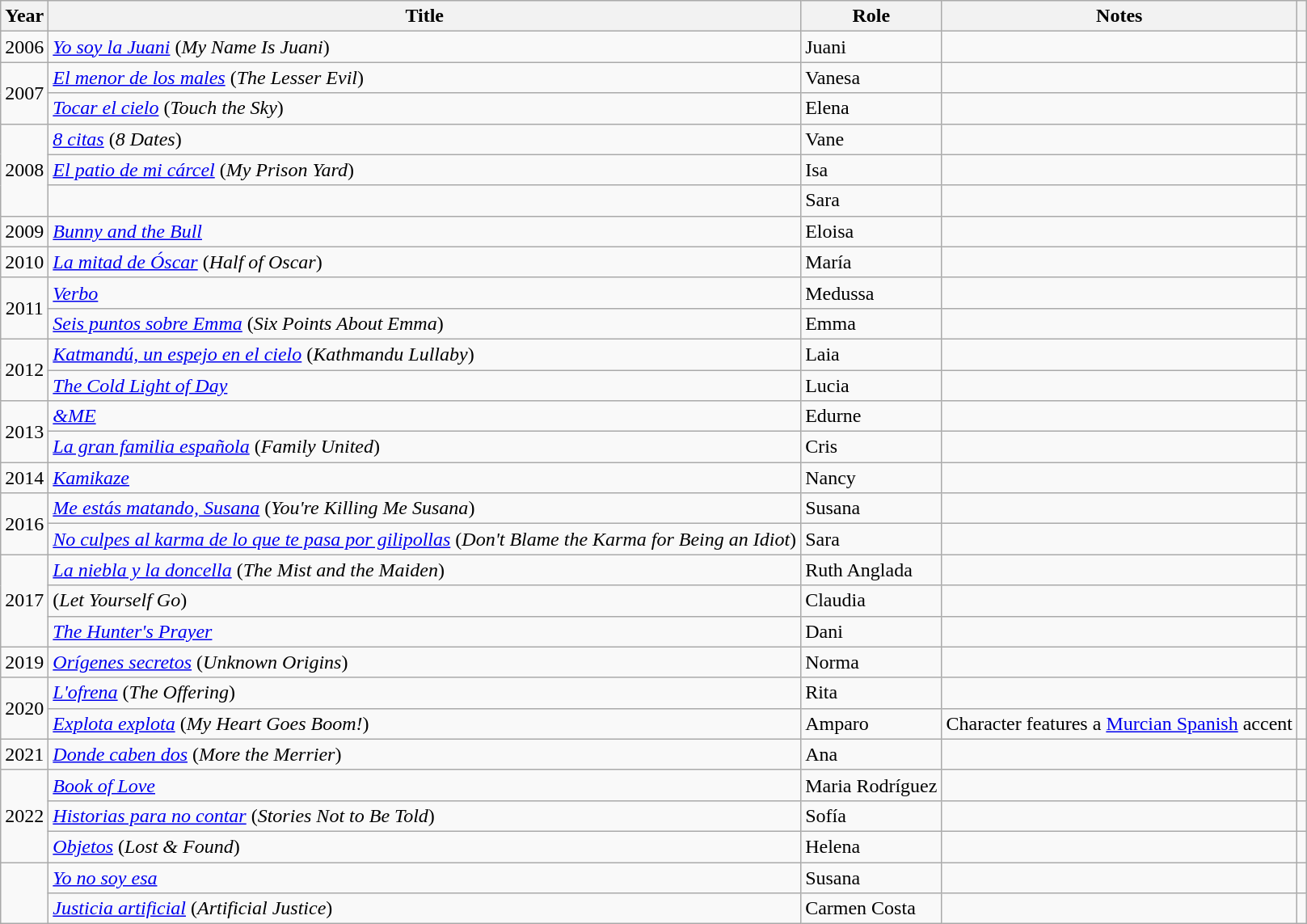<table class="wikitable sortable">
<tr>
<th>Year</th>
<th>Title</th>
<th>Role</th>
<th class="unsortable">Notes</th>
<th class="unsortable"></th>
</tr>
<tr>
<td align = "center">2006</td>
<td><em><a href='#'>Yo soy la Juani</a></em> (<em>My Name Is Juani</em>)</td>
<td>Juani</td>
<td></td>
<td align = "center"></td>
</tr>
<tr>
<td rowspan = "2" align = "center">2007</td>
<td><em><a href='#'>El menor de los males</a></em> (<em>The Lesser Evil</em>)</td>
<td>Vanesa</td>
<td></td>
<td align = "center"></td>
</tr>
<tr>
<td><em><a href='#'>Tocar el cielo</a></em> (<em>Touch the Sky</em>)</td>
<td>Elena</td>
<td></td>
<td align = "center"></td>
</tr>
<tr>
<td rowspan = "3" align = "center">2008</td>
<td><em><a href='#'>8 citas</a></em> (<em>8 Dates</em>)</td>
<td>Vane</td>
<td></td>
<td align = "center"></td>
</tr>
<tr>
<td><em><a href='#'>El patio de mi cárcel</a></em> (<em>My Prison Yard</em>)</td>
<td>Isa</td>
<td></td>
<td align = "center"></td>
</tr>
<tr>
<td><em></em></td>
<td>Sara</td>
<td></td>
<td align = "center"></td>
</tr>
<tr>
<td align = "center">2009</td>
<td><em><a href='#'>Bunny and the Bull</a></em></td>
<td>Eloisa</td>
<td></td>
<td align = "center"></td>
</tr>
<tr>
<td align = "center">2010</td>
<td><em><a href='#'>La mitad de Óscar</a></em> (<em>Half of Oscar</em>)</td>
<td>María</td>
<td></td>
<td align = "center"></td>
</tr>
<tr>
<td rowspan = "2" align = "center">2011</td>
<td><em><a href='#'>Verbo</a></em></td>
<td>Medussa</td>
<td></td>
<td align = "center"></td>
</tr>
<tr>
<td><em><a href='#'>Seis puntos sobre Emma</a></em> (<em>Six Points About Emma</em>)</td>
<td>Emma</td>
<td></td>
<td align = "center"></td>
</tr>
<tr>
<td align = "center" rowspan = "2">2012</td>
<td><em><a href='#'>Katmandú, un espejo en el cielo</a></em> (<em>Kathmandu Lullaby</em>)</td>
<td>Laia</td>
<td></td>
<td align = "center"></td>
</tr>
<tr>
<td><em><a href='#'>The Cold Light of Day</a></em></td>
<td>Lucia</td>
<td></td>
<td align = "center"></td>
</tr>
<tr>
<td rowspan = "2" align = "center">2013</td>
<td><em><a href='#'>&ME</a></em></td>
<td>Edurne</td>
<td></td>
<td align = "center"></td>
</tr>
<tr>
<td><em><a href='#'>La gran familia española</a></em> (<em>Family United</em>)</td>
<td>Cris</td>
<td></td>
<td align = "center"></td>
</tr>
<tr>
<td align = "center">2014</td>
<td><em><a href='#'>Kamikaze</a></em></td>
<td>Nancy</td>
<td></td>
<td align = "center"></td>
</tr>
<tr>
<td rowspan = "2" align = "center">2016</td>
<td><em><a href='#'>Me estás matando, Susana</a></em> (<em>You're Killing Me Susana</em>)</td>
<td>Susana</td>
<td></td>
<td align = "center"></td>
</tr>
<tr>
<td><em><a href='#'>No culpes al karma de lo que te pasa por gilipollas</a></em> (<em>Don't Blame the Karma for Being an Idiot</em>)</td>
<td>Sara</td>
<td></td>
<td align = "center"></td>
</tr>
<tr>
<td rowspan = "3" align = "center">2017</td>
<td><em><a href='#'>La niebla y la doncella</a></em> (<em>The Mist and the Maiden</em>)</td>
<td>Ruth Anglada</td>
<td></td>
<td align = "center"></td>
</tr>
<tr>
<td><em></em> (<em>Let Yourself Go</em>)</td>
<td>Claudia</td>
<td></td>
<td align = "center"></td>
</tr>
<tr>
<td><em><a href='#'>The Hunter's Prayer</a></em></td>
<td>Dani</td>
<td></td>
<td align = "center"></td>
</tr>
<tr>
<td align = "center">2019</td>
<td><em><a href='#'>Orígenes secretos</a></em> (<em>Unknown Origins</em>)</td>
<td>Norma</td>
<td></td>
<td align = "center"></td>
</tr>
<tr>
<td align = "center" rowspan = "2">2020</td>
<td><em><a href='#'>L'ofrena</a></em> (<em>The Offering</em>)</td>
<td>Rita</td>
<td></td>
<td align = "center"></td>
</tr>
<tr>
<td><em><a href='#'>Explota explota</a></em> (<em>My Heart Goes Boom!</em>)</td>
<td>Amparo</td>
<td>Character features a <a href='#'>Murcian Spanish</a> accent</td>
<td align = "center"></td>
</tr>
<tr>
<td align = "center">2021</td>
<td><em><a href='#'>Donde caben dos</a></em> (<em>More the Merrier</em>)</td>
<td>Ana</td>
<td></td>
<td align = "center"></td>
</tr>
<tr>
<td align = "center" rowspan = "3">2022</td>
<td><em><a href='#'>Book of Love</a></em></td>
<td>Maria Rodríguez</td>
<td></td>
<td align = "center"></td>
</tr>
<tr>
<td><em><a href='#'>Historias para no contar</a></em> (<em>Stories Not to Be Told</em>)</td>
<td>Sofía</td>
<td></td>
<td align = "center"></td>
</tr>
<tr>
<td><em><a href='#'>Objetos</a></em> (<em>Lost & Found</em>)</td>
<td>Helena</td>
<td></td>
<td align = "center"></td>
</tr>
<tr>
<td rowspan = "2"></td>
<td><em><a href='#'>Yo no soy esa</a></em></td>
<td>Susana</td>
<td></td>
<td></td>
</tr>
<tr>
<td><em><a href='#'>Justicia artificial</a></em> (<em>Artificial Justice</em>)</td>
<td>Carmen Costa</td>
<td></td>
<td align = "center"></td>
</tr>
</table>
